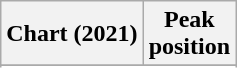<table class="wikitable sortable plainrowheaders" style="text-align:center">
<tr>
<th scope="col">Chart (2021)</th>
<th scope="col">Peak<br> position</th>
</tr>
<tr>
</tr>
<tr>
</tr>
</table>
